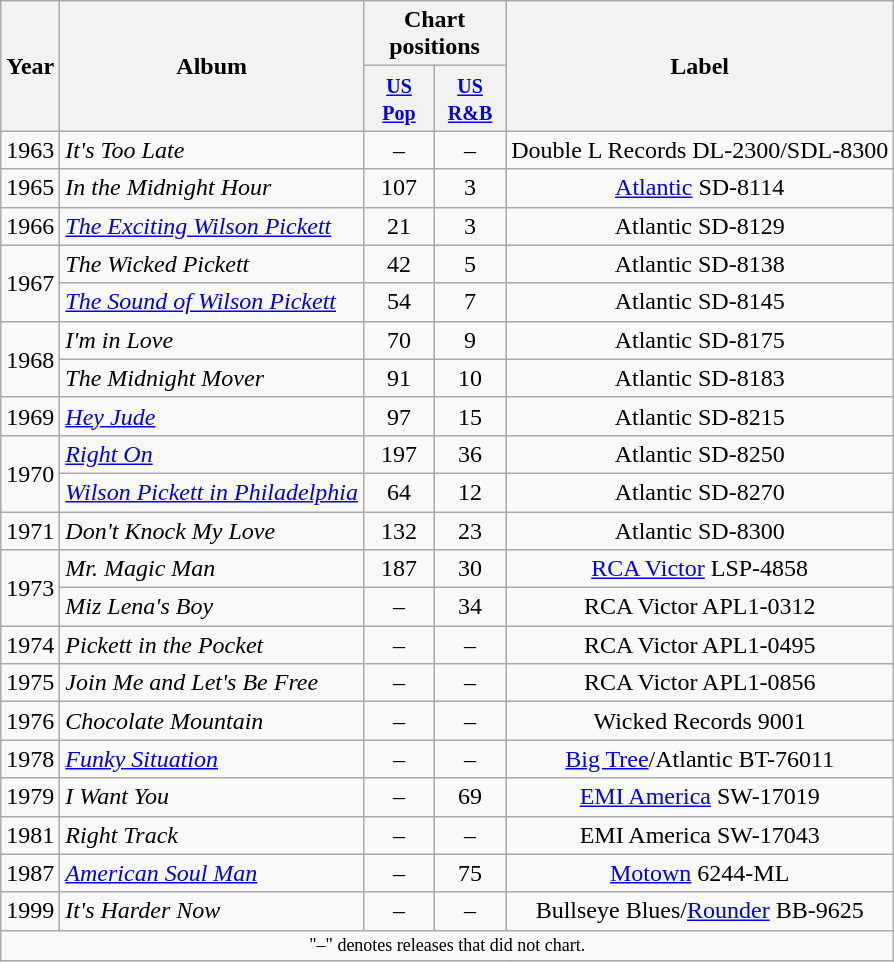<table class="wikitable" style="text-align:center;">
<tr>
<th rowspan="2">Year</th>
<th rowspan="2">Album</th>
<th colspan="2">Chart positions</th>
<th rowspan="2">Label</th>
</tr>
<tr>
<th width="40"><small><a href='#'>US Pop</a></small><br></th>
<th width="40"><small><a href='#'>US R&B</a></small><br></th>
</tr>
<tr>
<td>1963</td>
<td align="left"><em>It's Too Late</em></td>
<td>–</td>
<td>–</td>
<td>Double L Records DL-2300/SDL-8300</td>
</tr>
<tr>
<td>1965</td>
<td align="left"><em>In the Midnight Hour</em></td>
<td>107</td>
<td>3</td>
<td><a href='#'>Atlantic</a> SD-8114</td>
</tr>
<tr>
<td>1966</td>
<td align="left"><em><a href='#'>The Exciting Wilson Pickett</a></em></td>
<td>21</td>
<td>3</td>
<td>Atlantic SD-8129</td>
</tr>
<tr>
<td rowspan="2">1967</td>
<td align="left"><em>The Wicked Pickett</em></td>
<td>42</td>
<td>5</td>
<td>Atlantic SD-8138</td>
</tr>
<tr>
<td align="left"><em><a href='#'>The Sound of Wilson Pickett</a></em></td>
<td>54</td>
<td>7</td>
<td>Atlantic SD-8145</td>
</tr>
<tr>
<td rowspan="2">1968</td>
<td align="left"><em>I'm in Love</em></td>
<td>70</td>
<td>9</td>
<td>Atlantic SD-8175</td>
</tr>
<tr>
<td align="left"><em>The Midnight Mover</em></td>
<td>91</td>
<td>10</td>
<td>Atlantic SD-8183</td>
</tr>
<tr>
<td>1969</td>
<td align="left"><em><a href='#'>Hey Jude</a></em></td>
<td>97</td>
<td>15</td>
<td>Atlantic SD-8215</td>
</tr>
<tr>
<td rowspan="2">1970</td>
<td align="left"><em><a href='#'>Right On</a></em></td>
<td>197</td>
<td>36</td>
<td>Atlantic SD-8250</td>
</tr>
<tr>
<td align="left"><em><a href='#'>Wilson Pickett in Philadelphia</a></em></td>
<td>64</td>
<td>12</td>
<td>Atlantic SD-8270</td>
</tr>
<tr>
<td>1971</td>
<td align="left"><em>Don't Knock My Love</em></td>
<td>132</td>
<td>23</td>
<td>Atlantic SD-8300</td>
</tr>
<tr>
<td rowspan="2">1973</td>
<td align="left"><em>Mr. Magic Man</em></td>
<td>187</td>
<td>30</td>
<td><a href='#'>RCA Victor</a> LSP-4858</td>
</tr>
<tr>
<td align="left"><em>Miz Lena's Boy</em></td>
<td>–</td>
<td>34</td>
<td>RCA Victor APL1-0312</td>
</tr>
<tr>
<td>1974</td>
<td align="left"><em>Pickett in the Pocket</em></td>
<td>–</td>
<td>–</td>
<td>RCA Victor APL1-0495</td>
</tr>
<tr>
<td>1975</td>
<td align="left"><em>Join Me and Let's Be Free</em></td>
<td>–</td>
<td>–</td>
<td>RCA Victor APL1-0856</td>
</tr>
<tr>
<td>1976</td>
<td align="left"><em>Chocolate Mountain</em></td>
<td>–</td>
<td>–</td>
<td>Wicked Records 9001</td>
</tr>
<tr>
<td>1978</td>
<td align="left"><em><a href='#'>Funky Situation</a></em></td>
<td>–</td>
<td>–</td>
<td><a href='#'>Big Tree</a>/Atlantic BT-76011</td>
</tr>
<tr>
<td>1979</td>
<td align="left"><em>I Want You</em></td>
<td>–</td>
<td>69</td>
<td><a href='#'>EMI America</a> SW-17019</td>
</tr>
<tr>
<td>1981</td>
<td align="left"><em>Right Track</em></td>
<td>–</td>
<td>–</td>
<td>EMI America SW-17043</td>
</tr>
<tr>
<td>1987</td>
<td align="left"><em><a href='#'>American Soul Man</a></em></td>
<td>–</td>
<td>75</td>
<td><a href='#'>Motown</a> 6244-ML</td>
</tr>
<tr>
<td>1999</td>
<td align="left"><em>It's Harder Now</em></td>
<td>–</td>
<td>–</td>
<td>Bullseye Blues/<a href='#'>Rounder</a> BB-9625</td>
</tr>
<tr>
<td colspan="6" style="text-align:center; font-size:9pt;">"–" denotes releases that did not chart.</td>
</tr>
</table>
